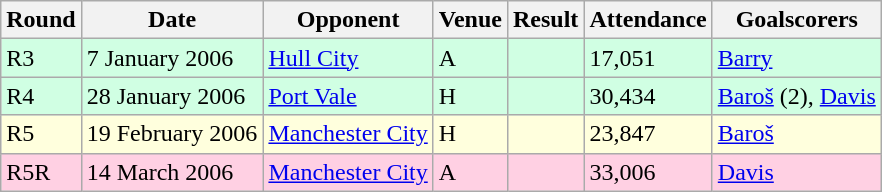<table class="wikitable">
<tr>
<th>Round</th>
<th>Date</th>
<th>Opponent</th>
<th>Venue</th>
<th>Result</th>
<th>Attendance</th>
<th>Goalscorers</th>
</tr>
<tr style="background:#d0ffe3;">
<td>R3</td>
<td>7 January 2006</td>
<td><a href='#'>Hull City</a></td>
<td>A</td>
<td></td>
<td>17,051</td>
<td><a href='#'>Barry</a></td>
</tr>
<tr style="background:#d0ffe3;">
<td>R4</td>
<td>28 January 2006</td>
<td><a href='#'>Port Vale</a></td>
<td>H</td>
<td></td>
<td>30,434</td>
<td><a href='#'>Baroš</a> (2), <a href='#'>Davis</a></td>
</tr>
<tr style="background:#ffffdd;">
<td>R5</td>
<td>19 February 2006</td>
<td><a href='#'>Manchester City</a></td>
<td>H</td>
<td></td>
<td>23,847</td>
<td><a href='#'>Baroš</a></td>
</tr>
<tr style="background:#ffd0e3;">
<td>R5R</td>
<td>14 March 2006</td>
<td><a href='#'>Manchester City</a></td>
<td>A</td>
<td></td>
<td>33,006</td>
<td><a href='#'>Davis</a></td>
</tr>
</table>
